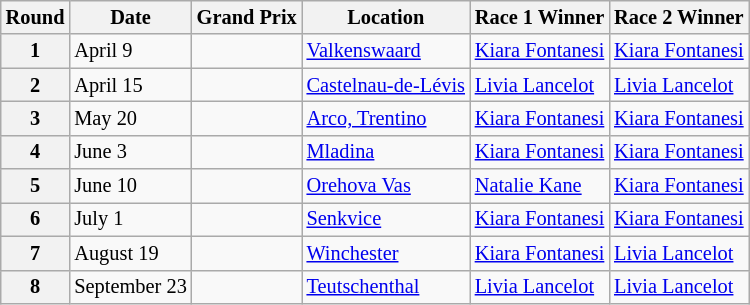<table class="wikitable" style="font-size: 85%;">
<tr>
<th>Round</th>
<th>Date</th>
<th>Grand Prix</th>
<th>Location</th>
<th>Race 1 Winner</th>
<th>Race 2 Winner</th>
</tr>
<tr>
<th>1</th>
<td>April 9</td>
<td></td>
<td><a href='#'>Valkenswaard</a></td>
<td> <a href='#'>Kiara Fontanesi</a></td>
<td> <a href='#'>Kiara Fontanesi</a></td>
</tr>
<tr>
<th>2</th>
<td>April 15</td>
<td></td>
<td><a href='#'>Castelnau-de-Lévis</a></td>
<td> <a href='#'>Livia Lancelot</a></td>
<td> <a href='#'>Livia Lancelot</a></td>
</tr>
<tr>
<th>3</th>
<td>May 20</td>
<td></td>
<td><a href='#'>Arco, Trentino</a></td>
<td> <a href='#'>Kiara Fontanesi</a></td>
<td> <a href='#'>Kiara Fontanesi</a></td>
</tr>
<tr>
<th>4</th>
<td>June 3</td>
<td></td>
<td><a href='#'>Mladina</a></td>
<td> <a href='#'>Kiara Fontanesi</a></td>
<td> <a href='#'>Kiara Fontanesi</a></td>
</tr>
<tr>
<th>5</th>
<td>June 10</td>
<td></td>
<td><a href='#'>Orehova Vas</a></td>
<td> <a href='#'>Natalie Kane</a></td>
<td> <a href='#'>Kiara Fontanesi</a></td>
</tr>
<tr>
<th>6</th>
<td>July 1</td>
<td></td>
<td><a href='#'>Senkvice</a></td>
<td> <a href='#'>Kiara Fontanesi</a></td>
<td> <a href='#'>Kiara Fontanesi</a></td>
</tr>
<tr>
<th>7</th>
<td>August 19</td>
<td></td>
<td><a href='#'>Winchester</a></td>
<td> <a href='#'>Kiara Fontanesi</a></td>
<td> <a href='#'>Livia Lancelot</a></td>
</tr>
<tr>
<th>8</th>
<td>September 23</td>
<td></td>
<td><a href='#'>Teutschenthal</a></td>
<td> <a href='#'>Livia Lancelot</a></td>
<td> <a href='#'>Livia Lancelot</a></td>
</tr>
</table>
